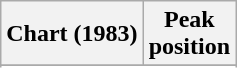<table class="wikitable sortable plainrowheaders" style="text-align:center">
<tr>
<th scope="col">Chart (1983)</th>
<th scope="col">Peak<br>position</th>
</tr>
<tr>
</tr>
<tr>
</tr>
<tr>
</tr>
</table>
